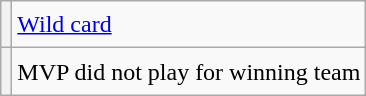<table class="wikitable" style="font-size:1.00em; line-height:1.5em;">
<tr>
<th scope="row"></th>
<td><a href='#'>Wild card</a></td>
</tr>
<tr>
<th scope="row"></th>
<td>MVP did not play for winning team</td>
</tr>
</table>
